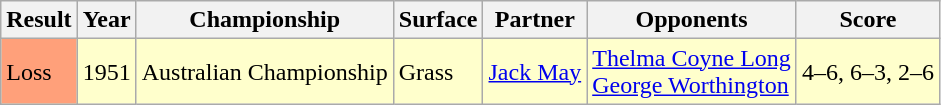<table class="sortable wikitable">
<tr>
<th>Result</th>
<th>Year</th>
<th>Championship</th>
<th>Surface</th>
<th>Partner</th>
<th>Opponents</th>
<th>Score</th>
</tr>
<tr style="background:#ffc;">
<td style="background:#ffa07a;">Loss</td>
<td>1951</td>
<td>Australian Championship</td>
<td>Grass</td>
<td> <a href='#'>Jack May</a></td>
<td> <a href='#'>Thelma Coyne Long</a> <br>  <a href='#'>George Worthington</a></td>
<td>4–6, 6–3, 2–6</td>
</tr>
</table>
